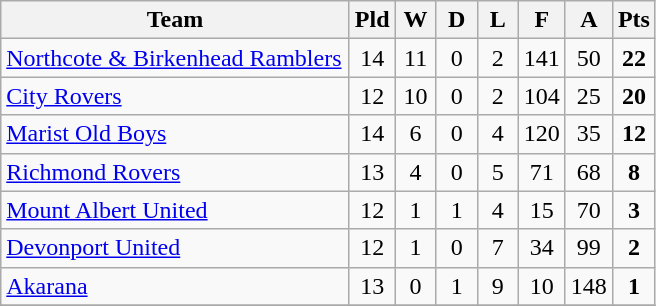<table class="wikitable" style="text-align:center;">
<tr>
<th width=225>Team</th>
<th width=20 abbr="Played">Pld</th>
<th width=20 abbr="Won">W</th>
<th width=20 abbr="Drawn">D</th>
<th width=20 abbr="Lost">L</th>
<th width=20 abbr="For">F</th>
<th width=20 abbr="Against">A</th>
<th width=20 abbr="Points">Pts</th>
</tr>
<tr>
<td style="text-align:left;"><a href='#'>Northcote & Birkenhead Ramblers</a></td>
<td>14</td>
<td>11</td>
<td>0</td>
<td>2</td>
<td>141</td>
<td>50</td>
<td><strong>22</strong></td>
</tr>
<tr>
<td style="text-align:left;"><a href='#'>City Rovers</a></td>
<td>12</td>
<td>10</td>
<td>0</td>
<td>2</td>
<td>104</td>
<td>25</td>
<td><strong>20</strong></td>
</tr>
<tr>
<td style="text-align:left;"><a href='#'>Marist Old Boys</a></td>
<td>14</td>
<td>6</td>
<td>0</td>
<td>4</td>
<td>120</td>
<td>35</td>
<td><strong>12</strong></td>
</tr>
<tr>
<td style="text-align:left;"><a href='#'>Richmond Rovers</a></td>
<td>13</td>
<td>4</td>
<td>0</td>
<td>5</td>
<td>71</td>
<td>68</td>
<td><strong>8</strong></td>
</tr>
<tr>
<td style="text-align:left;"><a href='#'>Mount Albert United</a></td>
<td>12</td>
<td>1</td>
<td>1</td>
<td>4</td>
<td>15</td>
<td>70</td>
<td><strong>3</strong></td>
</tr>
<tr>
<td style="text-align:left;"><a href='#'>Devonport United</a></td>
<td>12</td>
<td>1</td>
<td>0</td>
<td>7</td>
<td>34</td>
<td>99</td>
<td><strong>2</strong></td>
</tr>
<tr>
<td style="text-align:left;"><a href='#'>Akarana</a></td>
<td>13</td>
<td>0</td>
<td>1</td>
<td>9</td>
<td>10</td>
<td>148</td>
<td><strong>1</strong></td>
</tr>
<tr>
</tr>
</table>
